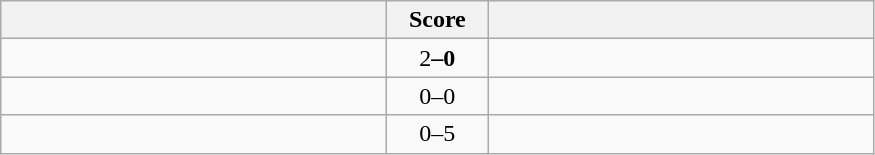<table class="wikitable" style="text-align: center;">
<tr>
<th width=250></th>
<th width=60>Score</th>
<th width=250></th>
</tr>
<tr>
<td align=left><strong></td>
<td></strong>2<strong>–0</td>
<td align=left></td>
</tr>
<tr>
<td align=left></td>
<td>0–0</td>
<td align=left></td>
</tr>
<tr>
<td align=left></td>
<td>0–</strong>5<strong></td>
<td align=left></strong></td>
</tr>
</table>
